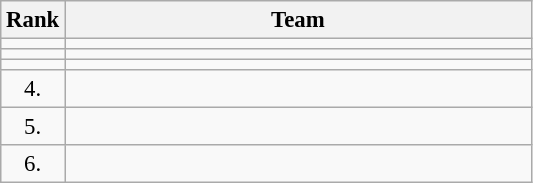<table class="wikitable" style="font-size:95%;">
<tr>
<th>Rank</th>
<th align="left" style="width: 20em">Team</th>
</tr>
<tr>
<td align="center"></td>
<td></td>
</tr>
<tr>
<td align="center"></td>
<td></td>
</tr>
<tr>
<td align="center"></td>
<td></td>
</tr>
<tr>
<td rowspan=1 align="center">4.</td>
<td></td>
</tr>
<tr>
<td rowspan=1 align="center">5.</td>
<td></td>
</tr>
<tr>
<td rowspan=1 align="center">6.</td>
<td></td>
</tr>
</table>
